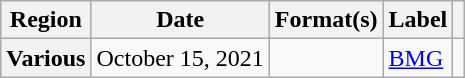<table class="wikitable plainrowheaders">
<tr>
<th scope="col">Region</th>
<th scope="col">Date</th>
<th scope="col">Format(s)</th>
<th scope="col">Label</th>
<th scope="col"></th>
</tr>
<tr>
<th scope="row">Various</th>
<td rowspan="2">October 15, 2021</td>
<td></td>
<td><a href='#'>BMG</a></td>
<td style="text-align:center;"></td>
</tr>
</table>
